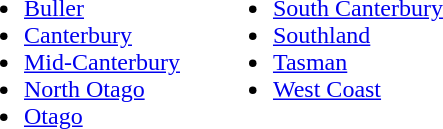<table border="0" cellpadding="10">
<tr valign="top">
<td><br><ul><li><a href='#'>Buller</a></li><li><a href='#'>Canterbury</a></li><li><a href='#'>Mid-Canterbury</a></li><li><a href='#'>North Otago</a></li><li><a href='#'>Otago</a></li></ul></td>
<td><br><ul><li><a href='#'>South Canterbury</a></li><li><a href='#'>Southland</a></li><li><a href='#'>Tasman</a></li><li><a href='#'>West Coast</a></li></ul></td>
</tr>
</table>
